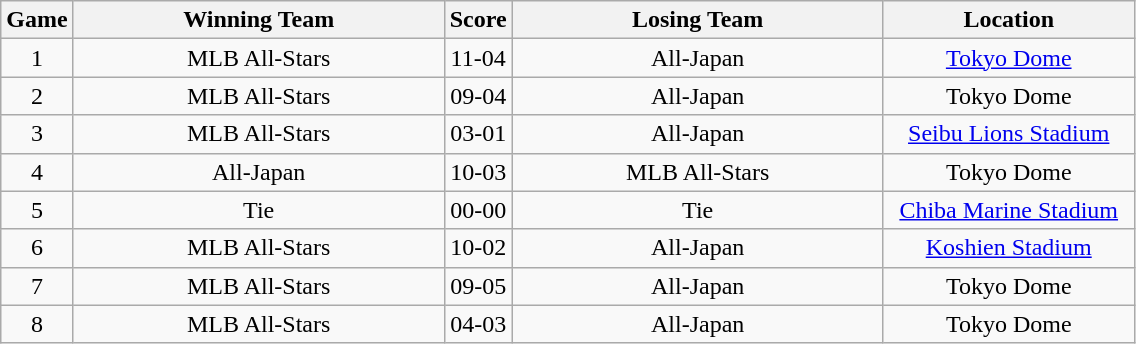<table class="wikitable">
<tr>
<th>Game</th>
<th>Winning Team</th>
<th>Score</th>
<th>Losing Team</th>
<th>Location</th>
</tr>
<tr>
<td style="width: 2em; text-align:center">1</td>
<td style="width:15em; text-align:center">MLB All-Stars</td>
<td style="width: 2em; text-align:center">11-04</td>
<td style="width:15em; text-align:center">All-Japan</td>
<td style="width:10em; text-align:center"><a href='#'>Tokyo Dome</a></td>
</tr>
<tr>
<td style="text-align:center">2</td>
<td style="text-align:center">MLB All-Stars</td>
<td style="text-align:center">09-04</td>
<td style="text-align:center">All-Japan</td>
<td style="text-align:center">Tokyo Dome</td>
</tr>
<tr>
<td style="text-align:center">3</td>
<td style="text-align:center">MLB All-Stars</td>
<td style="text-align:center">03-01</td>
<td style="text-align:center">All-Japan</td>
<td style="text-align:center"><a href='#'>Seibu Lions Stadium</a></td>
</tr>
<tr>
<td style="text-align:center">4</td>
<td style="text-align:center">All-Japan</td>
<td style="text-align:center">10-03</td>
<td style="text-align:center">MLB All-Stars</td>
<td style="text-align:center">Tokyo Dome</td>
</tr>
<tr>
<td style="text-align:center">5</td>
<td style="text-align:center">Tie</td>
<td style="text-align:center">00-00</td>
<td style="text-align:center">Tie</td>
<td style="text-align:center"><a href='#'>Chiba Marine Stadium</a></td>
</tr>
<tr>
<td style="text-align:center">6</td>
<td style="text-align:center">MLB All-Stars</td>
<td style="text-align:center">10-02</td>
<td style="text-align:center">All-Japan</td>
<td style="text-align:center"><a href='#'>Koshien Stadium</a></td>
</tr>
<tr>
<td style="text-align:center">7</td>
<td style="text-align:center">MLB All-Stars</td>
<td style="text-align:center">09-05</td>
<td style="text-align:center">All-Japan</td>
<td style="text-align:center">Tokyo Dome</td>
</tr>
<tr>
<td style="text-align:center">8</td>
<td style="text-align:center">MLB All-Stars</td>
<td style="text-align:center">04-03</td>
<td style="text-align:center">All-Japan</td>
<td style="text-align:center">Tokyo Dome</td>
</tr>
</table>
